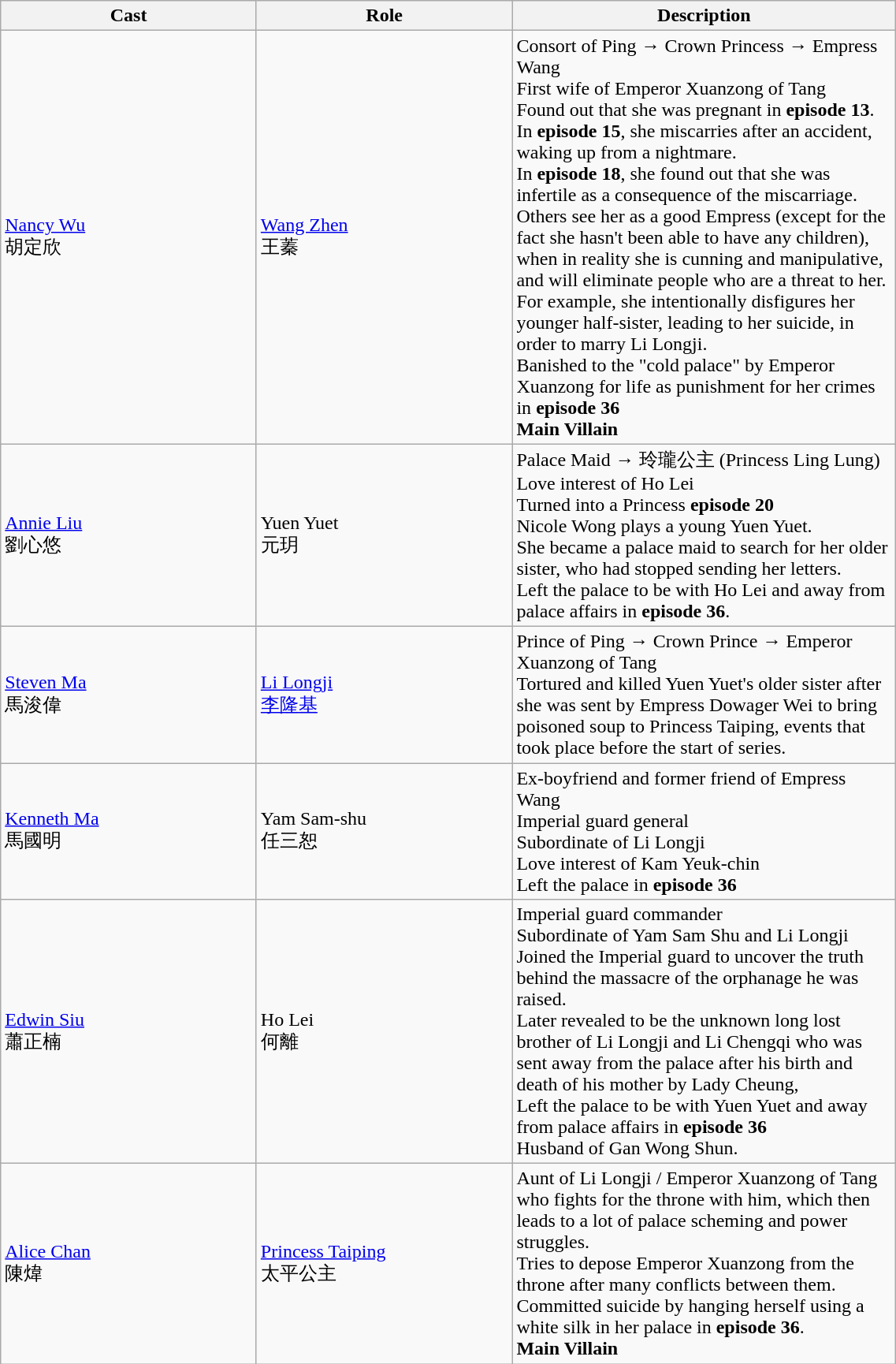<table class="wikitable" width="60%">
<tr>
<th style="width:10%">Cast</th>
<th style="width:10%">Role</th>
<th style="width:15%">Description</th>
</tr>
<tr>
<td><a href='#'>Nancy Wu</a> <br>胡定欣</td>
<td><a href='#'>Wang Zhen</a> <br>王蓁</td>
<td>Consort of Ping → Crown Princess → Empress Wang <br>First wife of Emperor Xuanzong of Tang <br>Found out that she was pregnant in <strong>episode 13</strong>.  <br>In <strong>episode 15</strong>, she miscarries after an accident, waking up from a nightmare.  <br>In <strong>episode 18</strong>, she found out that she was infertile as a consequence of the miscarriage. <br>Others see her as a good Empress (except for the fact she hasn't been able to have any children), when in reality she is cunning and manipulative, and will eliminate people who are a threat to her. For example, she intentionally disfigures her younger half-sister, leading to her suicide, in order to marry Li Longji. <br>Banished to the "cold palace" by Emperor Xuanzong for life as punishment for her crimes in <strong>episode 36</strong> <br><strong>Main Villain</strong></td>
</tr>
<tr>
<td><a href='#'>Annie Liu</a><br>劉心悠</td>
<td>Yuen Yuet <br> 元玥</td>
<td>Palace Maid → 玲瓏公主 (Princess Ling  Lung) <br>Love interest of Ho Lei <br>Turned into a Princess <strong>episode 20</strong> <br>Nicole Wong plays a young Yuen Yuet. <br>She became a palace maid to search for her older sister, who had stopped sending her letters. <br>Left the palace to be with Ho Lei and away from palace affairs in <strong>episode 36</strong>.</td>
</tr>
<tr>
<td><a href='#'>Steven Ma</a> <br> 馬浚偉</td>
<td><a href='#'>Li Longji</a> <br> <a href='#'>李隆基</a></td>
<td>Prince of Ping → Crown Prince → Emperor Xuanzong of Tang <br>Tortured and killed Yuen Yuet's older sister after she was sent by Empress Dowager Wei to bring poisoned soup to Princess Taiping, events that took place before the start of series.</td>
</tr>
<tr>
<td><a href='#'>Kenneth Ma</a><br> 馬國明</td>
<td>Yam Sam-shu <br> 任三恕</td>
<td>Ex-boyfriend and former friend of Empress Wang <br>Imperial guard general <br>Subordinate of Li Longji <br>Love interest of Kam Yeuk-chin <br>Left the palace in <strong>episode 36</strong></td>
</tr>
<tr>
<td><a href='#'>Edwin Siu</a> <br>蕭正楠</td>
<td>Ho Lei <br> 何離</td>
<td>Imperial guard commander <br>Subordinate of Yam Sam Shu and Li Longji  <br>Joined the Imperial guard to uncover the truth behind the massacre of the orphanage he was raised. <br>Later revealed to be the unknown long lost brother of Li Longji and Li Chengqi who was sent away from the palace after his birth and death of his mother by Lady Cheung, <br>Left the palace to be with Yuen Yuet and away from palace affairs in <strong>episode 36</strong><br>Husband of Gan Wong Shun.</td>
</tr>
<tr>
<td><a href='#'>Alice Chan</a> <br> 陳煒</td>
<td><a href='#'>Princess Taiping</a> <br> 太平公主</td>
<td>Aunt of Li Longji / Emperor Xuanzong of Tang who fights for the throne with him, which then leads to a lot of palace scheming and power struggles. <br>Tries to depose Emperor Xuanzong from the throne after many conflicts between them. <br>Committed suicide by hanging herself using a white silk in her palace in <strong>episode 36</strong>. <br><strong>Main Villain</strong></td>
</tr>
</table>
